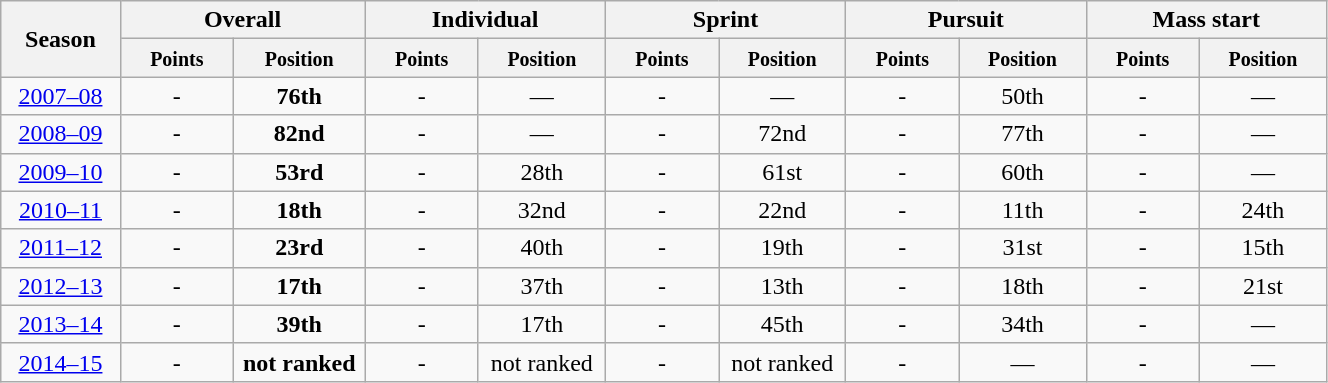<table class="wikitable" style="text-align:center;" width="70%">
<tr class="hintergrundfarbe5">
<th rowspan="2" style="width:4%;">Season</th>
<th colspan="2">Overall</th>
<th colspan="2">Individual</th>
<th colspan="2">Sprint</th>
<th colspan="2">Pursuit</th>
<th colspan="2">Mass start</th>
</tr>
<tr class="hintergrundfarbe5">
<th style="width:5%;"><small>Points</small></th>
<th style="width:5%;"><small>Position</small></th>
<th style="width:5%;"><small>Points</small></th>
<th style="width:5%;"><small>Position</small></th>
<th style="width:5%;"><small>Points</small></th>
<th style="width:5%;"><small>Position</small></th>
<th style="width:5%;"><small>Points</small></th>
<th style="width:5%;"><small>Position</small></th>
<th style="width:5%;"><small>Points</small></th>
<th style="width:5%;"><small>Position</small></th>
</tr>
<tr>
<td><a href='#'>2007–08</a></td>
<td>-</td>
<td><strong>76th</strong></td>
<td>-</td>
<td>—</td>
<td>-</td>
<td>—</td>
<td>-</td>
<td>50th</td>
<td>-</td>
<td>—</td>
</tr>
<tr>
<td><a href='#'>2008–09</a></td>
<td>-</td>
<td><strong>82nd</strong></td>
<td>-</td>
<td>—</td>
<td>-</td>
<td>72nd</td>
<td>-</td>
<td>77th</td>
<td>-</td>
<td>—</td>
</tr>
<tr>
<td><a href='#'>2009–10</a></td>
<td>-</td>
<td><strong>53rd</strong></td>
<td>-</td>
<td>28th</td>
<td>-</td>
<td>61st</td>
<td>-</td>
<td>60th</td>
<td>-</td>
<td>—</td>
</tr>
<tr>
<td><a href='#'>2010–11</a></td>
<td>-</td>
<td><strong>18th</strong></td>
<td>-</td>
<td>32nd</td>
<td>-</td>
<td>22nd</td>
<td>-</td>
<td>11th</td>
<td>-</td>
<td>24th</td>
</tr>
<tr>
<td><a href='#'>2011–12</a></td>
<td>-</td>
<td><strong>23rd</strong></td>
<td>-</td>
<td>40th</td>
<td>-</td>
<td>19th</td>
<td>-</td>
<td>31st</td>
<td>-</td>
<td>15th</td>
</tr>
<tr>
<td><a href='#'>2012–13</a></td>
<td>-</td>
<td><strong>17th</strong></td>
<td>-</td>
<td>37th</td>
<td>-</td>
<td>13th</td>
<td>-</td>
<td>18th</td>
<td>-</td>
<td>21st</td>
</tr>
<tr>
<td><a href='#'>2013–14</a></td>
<td>-</td>
<td><strong>39th</strong></td>
<td>-</td>
<td>17th</td>
<td>-</td>
<td>45th</td>
<td>-</td>
<td>34th</td>
<td>-</td>
<td>—</td>
</tr>
<tr>
<td><a href='#'>2014–15</a></td>
<td>-</td>
<td><strong>not ranked</strong></td>
<td>-</td>
<td>not ranked</td>
<td>-</td>
<td>not ranked</td>
<td>-</td>
<td>—</td>
<td>-</td>
<td>—</td>
</tr>
</table>
